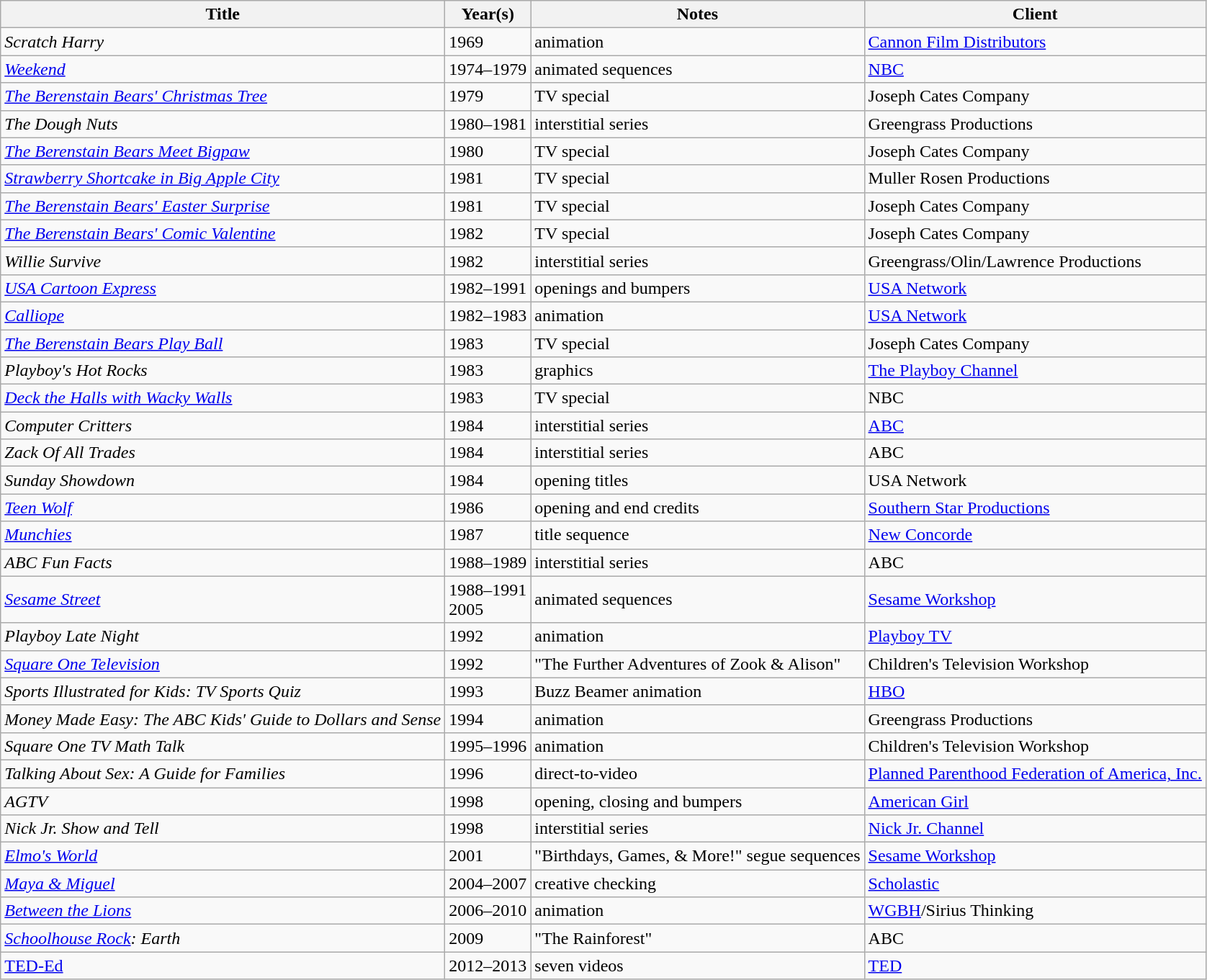<table class="wikitable sortable">
<tr>
<th>Title</th>
<th>Year(s)</th>
<th>Notes</th>
<th>Client</th>
</tr>
<tr>
<td><em>Scratch Harry</em></td>
<td>1969</td>
<td>animation</td>
<td><a href='#'>Cannon Film Distributors</a></td>
</tr>
<tr>
<td><em><a href='#'>Weekend</a></em></td>
<td>1974–1979</td>
<td>animated sequences</td>
<td><a href='#'>NBC</a></td>
</tr>
<tr>
<td><em><a href='#'>The Berenstain Bears' Christmas Tree</a></em></td>
<td>1979</td>
<td>TV special</td>
<td>Joseph Cates Company</td>
</tr>
<tr>
<td><em>The Dough Nuts</em></td>
<td>1980–1981</td>
<td>interstitial series</td>
<td>Greengrass Productions</td>
</tr>
<tr>
<td><em><a href='#'>The Berenstain Bears Meet Bigpaw</a></em></td>
<td>1980</td>
<td>TV special</td>
<td>Joseph Cates Company</td>
</tr>
<tr>
<td><em><a href='#'>Strawberry Shortcake in Big Apple City</a></em></td>
<td>1981</td>
<td>TV special</td>
<td>Muller Rosen Productions</td>
</tr>
<tr>
<td><em><a href='#'>The Berenstain Bears' Easter Surprise</a></em></td>
<td>1981</td>
<td>TV special</td>
<td>Joseph Cates Company</td>
</tr>
<tr>
<td><em><a href='#'>The Berenstain Bears' Comic Valentine</a></em></td>
<td>1982</td>
<td>TV special</td>
<td>Joseph Cates Company</td>
</tr>
<tr>
<td><em>Willie Survive</em></td>
<td>1982</td>
<td>interstitial series</td>
<td>Greengrass/Olin/Lawrence Productions</td>
</tr>
<tr>
<td><em><a href='#'>USA Cartoon Express</a></em></td>
<td>1982–1991</td>
<td>openings and bumpers</td>
<td><a href='#'>USA Network</a></td>
</tr>
<tr>
<td><em><a href='#'>Calliope</a></em></td>
<td>1982–1983</td>
<td>animation</td>
<td><a href='#'>USA Network</a></td>
</tr>
<tr>
<td><em><a href='#'>The Berenstain Bears Play Ball</a></em></td>
<td>1983</td>
<td>TV special</td>
<td>Joseph Cates Company</td>
</tr>
<tr>
<td><em>Playboy's Hot Rocks</em></td>
<td>1983</td>
<td>graphics</td>
<td><a href='#'>The Playboy Channel</a></td>
</tr>
<tr>
<td><em><a href='#'>Deck the Halls with Wacky Walls</a></em></td>
<td>1983</td>
<td>TV special</td>
<td>NBC</td>
</tr>
<tr>
<td><em>Computer Critters</em></td>
<td>1984</td>
<td>interstitial series</td>
<td><a href='#'>ABC</a></td>
</tr>
<tr>
<td><em>Zack Of All Trades</em></td>
<td>1984</td>
<td>interstitial series</td>
<td>ABC</td>
</tr>
<tr>
<td><em>Sunday Showdown</em></td>
<td>1984</td>
<td>opening titles</td>
<td>USA Network</td>
</tr>
<tr>
<td><em><a href='#'>Teen Wolf</a></em></td>
<td>1986</td>
<td>opening and end credits</td>
<td><a href='#'>Southern Star Productions</a></td>
</tr>
<tr>
<td><em><a href='#'>Munchies</a></em></td>
<td>1987</td>
<td>title sequence</td>
<td><a href='#'>New Concorde</a></td>
</tr>
<tr>
<td><em>ABC Fun Facts</em></td>
<td>1988–1989</td>
<td>interstitial series</td>
<td>ABC</td>
</tr>
<tr>
<td><em><a href='#'>Sesame Street</a></em></td>
<td>1988–1991<br>2005</td>
<td>animated sequences</td>
<td><a href='#'>Sesame Workshop</a></td>
</tr>
<tr>
<td><em>Playboy Late Night</em></td>
<td>1992</td>
<td>animation</td>
<td><a href='#'>Playboy TV</a></td>
</tr>
<tr>
<td><em><a href='#'>Square One Television</a></em></td>
<td>1992</td>
<td>"The Further Adventures of Zook & Alison"</td>
<td>Children's Television Workshop</td>
</tr>
<tr>
<td><em>Sports Illustrated for Kids: TV Sports Quiz</em></td>
<td>1993</td>
<td>Buzz Beamer animation</td>
<td><a href='#'>HBO</a></td>
</tr>
<tr>
<td><em>Money Made Easy: The ABC Kids' Guide to Dollars and Sense</em></td>
<td>1994</td>
<td>animation</td>
<td>Greengrass Productions</td>
</tr>
<tr>
<td><em>Square One TV Math Talk</em></td>
<td>1995–1996</td>
<td>animation</td>
<td>Children's Television Workshop</td>
</tr>
<tr>
<td><em>Talking About Sex: A Guide for Families</em></td>
<td>1996</td>
<td>direct-to-video</td>
<td><a href='#'>Planned Parenthood Federation of America, Inc.</a></td>
</tr>
<tr>
<td><em>AGTV</em></td>
<td>1998</td>
<td>opening, closing and bumpers</td>
<td><a href='#'>American Girl</a></td>
</tr>
<tr>
<td><em>Nick Jr. Show and Tell</em></td>
<td>1998</td>
<td>interstitial series</td>
<td><a href='#'>Nick Jr. Channel</a></td>
</tr>
<tr>
<td><em><a href='#'>Elmo's World</a></em></td>
<td>2001</td>
<td>"Birthdays, Games, & More!" segue sequences</td>
<td><a href='#'>Sesame Workshop</a></td>
</tr>
<tr>
<td><em><a href='#'>Maya & Miguel</a></em></td>
<td>2004–2007</td>
<td>creative checking</td>
<td><a href='#'>Scholastic</a></td>
</tr>
<tr>
<td><em><a href='#'>Between the Lions</a></em></td>
<td>2006–2010</td>
<td>animation</td>
<td><a href='#'>WGBH</a>/Sirius Thinking</td>
</tr>
<tr>
<td><em><a href='#'>Schoolhouse Rock</a>: Earth</em></td>
<td>2009</td>
<td>"The Rainforest"</td>
<td>ABC</td>
</tr>
<tr>
<td><a href='#'>TED-Ed</a></td>
<td>2012–2013</td>
<td>seven videos</td>
<td><a href='#'>TED</a></td>
</tr>
</table>
